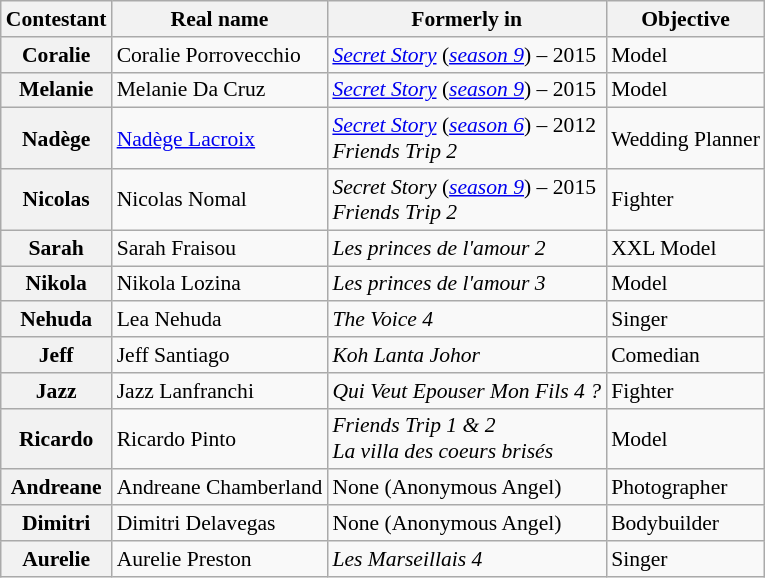<table class="wikitable" style="font-size:90%;">
<tr>
<th>Contestant</th>
<th>Real name</th>
<th>Formerly in</th>
<th>Objective</th>
</tr>
<tr>
<th>Coralie</th>
<td>Coralie Porrovecchio</td>
<td><em><a href='#'>Secret Story</a></em> (<em><a href='#'>season 9</a></em>) – 2015</td>
<td>Model</td>
</tr>
<tr>
<th>Melanie</th>
<td>Melanie Da Cruz</td>
<td><em><a href='#'>Secret Story</a></em> (<em><a href='#'>season 9</a></em>) – 2015</td>
<td>Model</td>
</tr>
<tr>
<th>Nadège</th>
<td><a href='#'>Nadège Lacroix</a></td>
<td><em><a href='#'>Secret Story</a></em> (<em><a href='#'>season 6</a></em>) – 2012 <br> <em>Friends Trip 2</em></td>
<td>Wedding Planner</td>
</tr>
<tr>
<th>Nicolas</th>
<td>Nicolas Nomal</td>
<td><em>Secret Story</em> (<em><a href='#'>season 9</a></em>) – 2015 <br> <em>Friends Trip 2</em></td>
<td>Fighter</td>
</tr>
<tr>
<th>Sarah</th>
<td>Sarah Fraisou</td>
<td><em>Les princes de l'amour 2</em></td>
<td>XXL Model</td>
</tr>
<tr>
<th>Nikola</th>
<td>Nikola Lozina</td>
<td><em>Les princes de l'amour 3</em></td>
<td>Model</td>
</tr>
<tr>
<th>Nehuda</th>
<td>Lea Nehuda</td>
<td><em>The Voice 4</em></td>
<td>Singer</td>
</tr>
<tr>
<th>Jeff</th>
<td>Jeff Santiago</td>
<td><em>Koh Lanta Johor</em></td>
<td>Comedian</td>
</tr>
<tr>
<th>Jazz</th>
<td>Jazz Lanfranchi</td>
<td><em>Qui Veut Epouser Mon Fils 4 ?</em></td>
<td>Fighter</td>
</tr>
<tr>
<th>Ricardo</th>
<td>Ricardo Pinto</td>
<td><em>Friends Trip 1 & 2</em> <br> <em>La villa des coeurs brisés</em></td>
<td>Model</td>
</tr>
<tr>
<th>Andreane</th>
<td>Andreane Chamberland</td>
<td>None (Anonymous Angel)</td>
<td>Photographer</td>
</tr>
<tr>
<th>Dimitri</th>
<td>Dimitri Delavegas</td>
<td>None (Anonymous Angel)</td>
<td>Bodybuilder</td>
</tr>
<tr>
<th>Aurelie</th>
<td>Aurelie Preston</td>
<td><em>Les Marseillais 4</em></td>
<td>Singer</td>
</tr>
</table>
